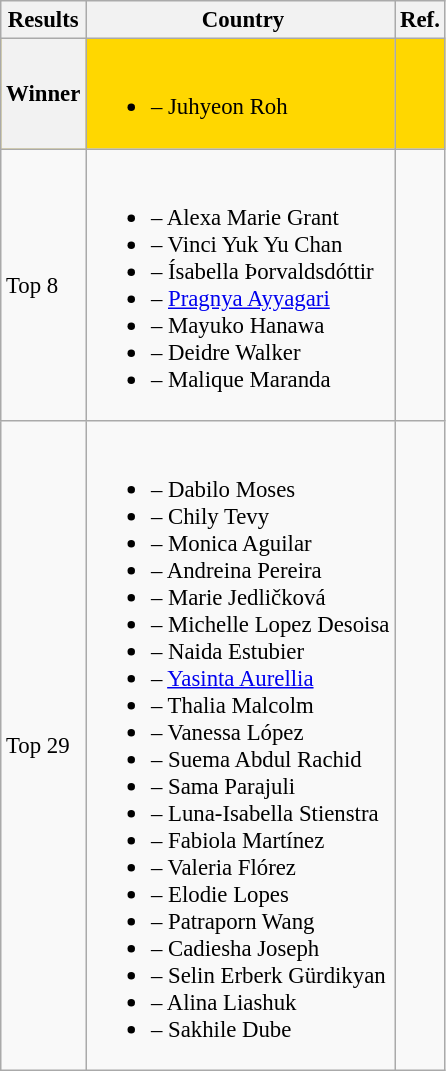<table class="wikitable sortable" style="font-size:95%;">
<tr>
<th>Results</th>
<th> Country</th>
<th>Ref.</th>
</tr>
<tr style="background:gold;">
<th>Winner</th>
<td><br><ul><li> – Juhyeon Roh</li></ul></td>
<td></td>
</tr>
<tr>
<td>Top 8</td>
<td><br><ul><li> – Alexa Marie Grant</li><li> – Vinci Yuk Yu Chan</li><li> – Ísabella Þorvaldsdóttir</li><li> – <a href='#'>Pragnya Ayyagari</a></li><li> – Mayuko Hanawa</li><li> – Deidre Walker</li><li> – Malique Maranda</li></ul></td>
<td></td>
</tr>
<tr>
<td>Top 29</td>
<td><br><ul><li> – Dabilo Moses</li><li> – Chily Tevy</li><li> – Monica Aguilar</li><li> – Andreina Pereira</li><li> – Marie Jedličková</li><li> – Michelle Lopez Desoisa</li><li> – Naida Estubier</li><li> – <a href='#'>Yasinta Aurellia</a></li><li> – Thalia Malcolm</li><li> – Vanessa López</li><li> – Suema Abdul Rachid</li><li> – Sama Parajuli</li><li> – Luna-Isabella Stienstra</li><li> – Fabiola Martínez</li><li> – Valeria Flórez</li><li> – Elodie Lopes</li><li> – Patraporn Wang</li><li> – Cadiesha Joseph</li><li> – Selin Erberk Gürdikyan</li><li> – Alina Liashuk</li><li> – Sakhile Dube</li></ul></td>
<td></td>
</tr>
</table>
